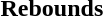<table width=100%>
<tr>
<td width=50% valign=top><br><h4>Rebounds</h4>




</td>
</tr>
</table>
